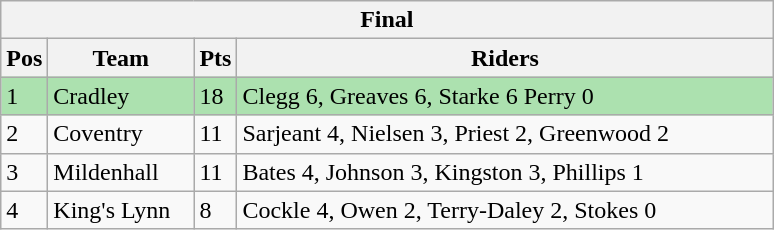<table class="wikitable">
<tr>
<th colspan="4">Final</th>
</tr>
<tr>
<th width=20>Pos</th>
<th width=90>Team</th>
<th width=20>Pts</th>
<th width=350>Riders</th>
</tr>
<tr style="background:#ACE1AF;">
<td>1</td>
<td align=left>Cradley</td>
<td>18</td>
<td>Clegg 6, Greaves 6, Starke 6 Perry 0</td>
</tr>
<tr>
<td>2</td>
<td align=left>Coventry</td>
<td>11</td>
<td>Sarjeant 4, Nielsen 3, Priest 2, Greenwood 2</td>
</tr>
<tr>
<td>3</td>
<td align=left>Mildenhall</td>
<td>11</td>
<td>Bates 4, Johnson 3, Kingston 3, Phillips 1</td>
</tr>
<tr>
<td>4</td>
<td align=left>King's Lynn</td>
<td>8</td>
<td>Cockle 4, Owen 2, Terry-Daley 2, Stokes 0</td>
</tr>
</table>
